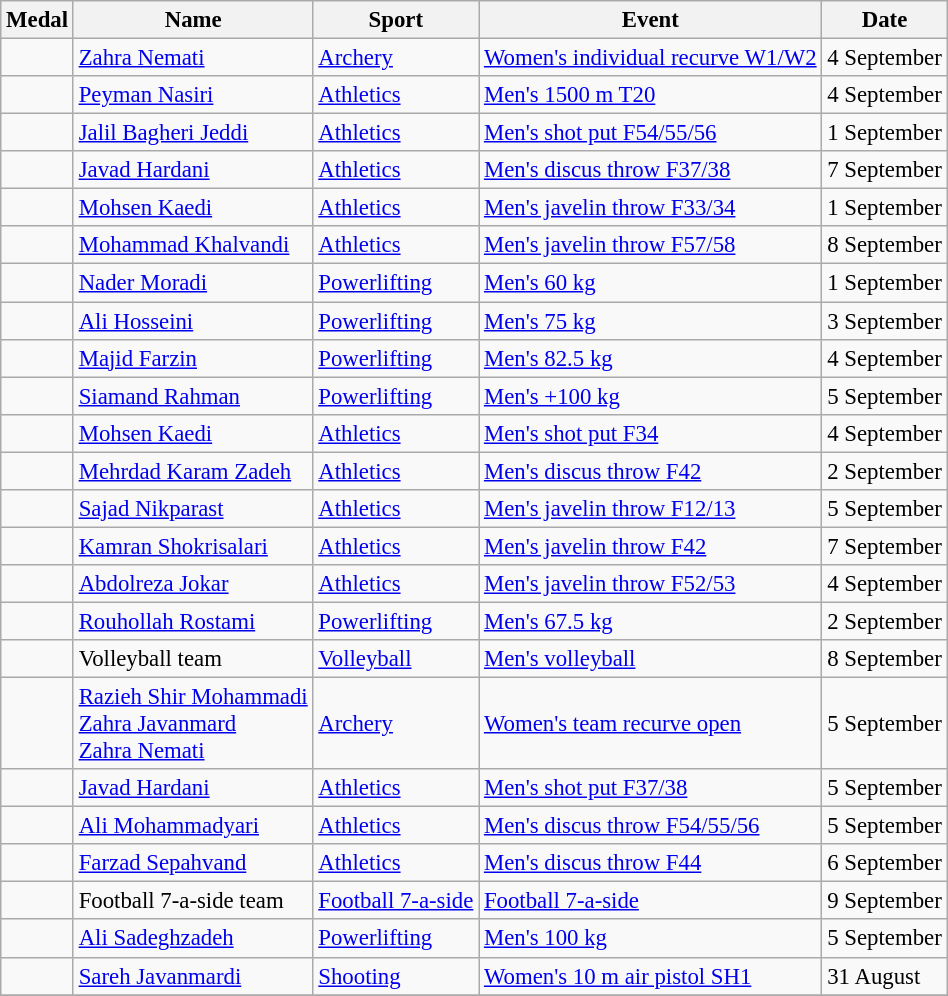<table class="wikitable sortable" style="font-size:95%">
<tr>
<th>Medal</th>
<th>Name</th>
<th>Sport</th>
<th>Event</th>
<th>Date</th>
</tr>
<tr>
<td></td>
<td><a href='#'>Zahra Nemati</a></td>
<td><a href='#'>Archery</a></td>
<td><a href='#'>Women's individual recurve W1/W2</a></td>
<td>4 September</td>
</tr>
<tr>
<td></td>
<td><a href='#'>Peyman Nasiri</a></td>
<td><a href='#'>Athletics</a></td>
<td><a href='#'>Men's 1500 m T20</a></td>
<td>4 September</td>
</tr>
<tr>
<td></td>
<td><a href='#'>Jalil Bagheri Jeddi</a></td>
<td><a href='#'>Athletics</a></td>
<td><a href='#'>Men's shot put F54/55/56</a></td>
<td>1 September</td>
</tr>
<tr>
<td></td>
<td><a href='#'>Javad Hardani</a></td>
<td><a href='#'>Athletics</a></td>
<td><a href='#'>Men's discus throw F37/38</a></td>
<td>7 September</td>
</tr>
<tr>
<td></td>
<td><a href='#'>Mohsen Kaedi</a></td>
<td><a href='#'>Athletics</a></td>
<td><a href='#'>Men's javelin throw F33/34</a></td>
<td>1 September</td>
</tr>
<tr>
<td></td>
<td><a href='#'>Mohammad Khalvandi</a></td>
<td><a href='#'>Athletics</a></td>
<td><a href='#'>Men's javelin throw F57/58</a></td>
<td>8 September</td>
</tr>
<tr>
<td></td>
<td><a href='#'>Nader Moradi</a></td>
<td><a href='#'>Powerlifting</a></td>
<td><a href='#'>Men's 60 kg</a></td>
<td>1 September</td>
</tr>
<tr>
<td></td>
<td><a href='#'>Ali Hosseini</a></td>
<td><a href='#'>Powerlifting</a></td>
<td><a href='#'>Men's 75 kg</a></td>
<td>3 September</td>
</tr>
<tr>
<td></td>
<td><a href='#'>Majid Farzin</a></td>
<td><a href='#'>Powerlifting</a></td>
<td><a href='#'>Men's 82.5 kg</a></td>
<td>4 September</td>
</tr>
<tr>
<td></td>
<td><a href='#'>Siamand Rahman</a></td>
<td><a href='#'>Powerlifting</a></td>
<td><a href='#'>Men's +100 kg</a></td>
<td>5 September</td>
</tr>
<tr>
<td></td>
<td><a href='#'>Mohsen Kaedi</a></td>
<td><a href='#'>Athletics</a></td>
<td><a href='#'>Men's shot put F34</a></td>
<td>4 September</td>
</tr>
<tr>
<td></td>
<td><a href='#'>Mehrdad Karam Zadeh</a></td>
<td><a href='#'>Athletics</a></td>
<td><a href='#'>Men's discus throw F42</a></td>
<td>2 September</td>
</tr>
<tr>
<td></td>
<td><a href='#'>Sajad Nikparast</a></td>
<td><a href='#'>Athletics</a></td>
<td><a href='#'>Men's javelin throw F12/13</a></td>
<td>5 September</td>
</tr>
<tr>
<td></td>
<td><a href='#'>Kamran Shokrisalari</a></td>
<td><a href='#'>Athletics</a></td>
<td><a href='#'>Men's javelin throw F42</a></td>
<td>7 September</td>
</tr>
<tr>
<td></td>
<td><a href='#'>Abdolreza Jokar</a></td>
<td><a href='#'>Athletics</a></td>
<td><a href='#'>Men's javelin throw F52/53</a></td>
<td>4 September</td>
</tr>
<tr>
<td></td>
<td><a href='#'>Rouhollah Rostami</a></td>
<td><a href='#'>Powerlifting</a></td>
<td><a href='#'>Men's 67.5 kg</a></td>
<td>2 September</td>
</tr>
<tr>
<td></td>
<td>Volleyball team<br></td>
<td><a href='#'>Volleyball</a></td>
<td><a href='#'>Men's volleyball</a></td>
<td>8 September</td>
</tr>
<tr>
<td></td>
<td><a href='#'>Razieh Shir Mohammadi</a><br><a href='#'>Zahra Javanmard</a><br><a href='#'>Zahra Nemati</a></td>
<td><a href='#'>Archery</a></td>
<td><a href='#'>Women's team recurve open</a></td>
<td>5 September</td>
</tr>
<tr>
<td></td>
<td><a href='#'>Javad Hardani</a></td>
<td><a href='#'>Athletics</a></td>
<td><a href='#'>Men's shot put F37/38</a></td>
<td>5 September</td>
</tr>
<tr>
<td></td>
<td><a href='#'>Ali Mohammadyari</a></td>
<td><a href='#'>Athletics</a></td>
<td><a href='#'>Men's discus throw F54/55/56</a></td>
<td>5 September</td>
</tr>
<tr>
<td></td>
<td><a href='#'>Farzad Sepahvand</a></td>
<td><a href='#'>Athletics</a></td>
<td><a href='#'>Men's discus throw F44</a></td>
<td>6 September</td>
</tr>
<tr>
<td></td>
<td>Football 7-a-side team<br></td>
<td><a href='#'>Football 7-a-side</a></td>
<td><a href='#'>Football 7-a-side</a></td>
<td>9 September</td>
</tr>
<tr>
<td></td>
<td><a href='#'>Ali Sadeghzadeh</a></td>
<td><a href='#'>Powerlifting</a></td>
<td><a href='#'>Men's 100 kg</a></td>
<td>5 September</td>
</tr>
<tr>
<td></td>
<td><a href='#'>Sareh Javanmardi</a></td>
<td><a href='#'>Shooting</a></td>
<td><a href='#'>Women's 10 m air pistol SH1</a></td>
<td>31 August</td>
</tr>
<tr>
</tr>
</table>
